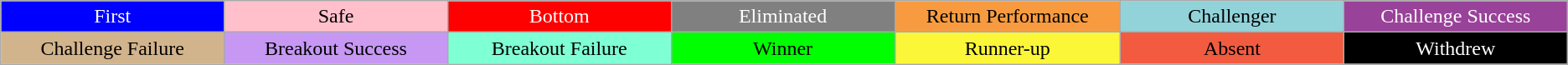<table class="wikitable" style="text-align:center;">
<tr>
<td style="background:blue; color: white; width:7%">First</td>
<td style="background:pink; width:7%">Safe</td>
<td style="background:red; color:white; width:7%">Bottom</td>
<td style="background:grey; color:white; width:7%">Eliminated</td>
<td style="background:#F89B40; width:7%">Return Performance</td>
<td style="background:#92D3DA; width:7%">Challenger</td>
<td style="background:#994299; color:white; width:7%">Challenge Success</td>
</tr>
<tr>
<td style="background:tan; width:7%">Challenge Failure</td>
<td style="background:#C697F3; width:7%">Breakout Success</td>
<td style="background:#7FFFD4; width:7%">Breakout Failure</td>
<td style="background:lime; width:7%">Winner</td>
<td style="background:#FCF639; width:7%; color: black;">Runner-up</td>
<td style="background:#F25B40; width:7%">Absent</td>
<td style="background:black; color:white; width:7%">Withdrew</td>
</tr>
</table>
